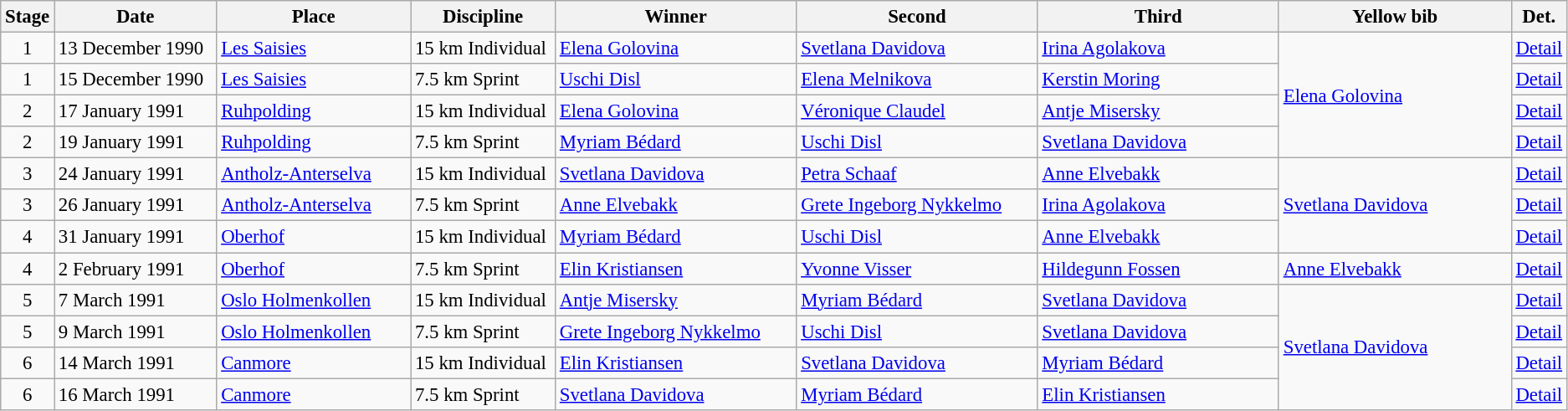<table class="wikitable" style="font-size:95%;">
<tr>
<th width="10">Stage</th>
<th width="125">Date</th>
<th width="150">Place</th>
<th width="110">Discipline</th>
<th width="190">Winner</th>
<th width="190">Second</th>
<th width="190">Third</th>
<th width="183">Yellow bib <br> </th>
<th width="8">Det.</th>
</tr>
<tr>
<td align=center>1</td>
<td>13 December 1990</td>
<td> <a href='#'>Les Saisies</a></td>
<td>15 km Individual</td>
<td> <a href='#'>Elena Golovina</a></td>
<td> <a href='#'>Svetlana Davidova</a></td>
<td> <a href='#'>Irina Agolakova</a></td>
<td rowspan="4"> <a href='#'>Elena Golovina</a></td>
<td><a href='#'>Detail</a></td>
</tr>
<tr>
<td align=center>1</td>
<td>15 December 1990</td>
<td> <a href='#'>Les Saisies</a></td>
<td>7.5 km Sprint</td>
<td> <a href='#'>Uschi Disl</a></td>
<td> <a href='#'>Elena Melnikova</a></td>
<td> <a href='#'>Kerstin Moring</a></td>
<td><a href='#'>Detail</a></td>
</tr>
<tr>
<td align=center>2</td>
<td>17 January 1991</td>
<td> <a href='#'>Ruhpolding</a></td>
<td>15 km Individual</td>
<td> <a href='#'>Elena Golovina</a></td>
<td> <a href='#'>Véronique Claudel</a></td>
<td> <a href='#'>Antje Misersky</a></td>
<td><a href='#'>Detail</a></td>
</tr>
<tr>
<td align=center>2</td>
<td>19 January 1991</td>
<td> <a href='#'>Ruhpolding</a></td>
<td>7.5 km Sprint</td>
<td> <a href='#'>Myriam Bédard</a></td>
<td> <a href='#'>Uschi Disl</a></td>
<td> <a href='#'>Svetlana Davidova</a></td>
<td><a href='#'>Detail</a></td>
</tr>
<tr>
<td align=center>3</td>
<td>24 January 1991</td>
<td> <a href='#'>Antholz-Anterselva</a></td>
<td>15 km Individual</td>
<td> <a href='#'>Svetlana Davidova</a></td>
<td> <a href='#'>Petra Schaaf</a></td>
<td> <a href='#'>Anne Elvebakk</a></td>
<td rowspan="3"> <a href='#'>Svetlana Davidova</a></td>
<td><a href='#'>Detail</a></td>
</tr>
<tr>
<td align=center>3</td>
<td>26 January 1991</td>
<td> <a href='#'>Antholz-Anterselva</a></td>
<td>7.5 km Sprint</td>
<td> <a href='#'>Anne Elvebakk</a></td>
<td> <a href='#'>Grete Ingeborg Nykkelmo</a></td>
<td> <a href='#'>Irina Agolakova</a></td>
<td><a href='#'>Detail</a></td>
</tr>
<tr>
<td align=center>4</td>
<td>31 January 1991</td>
<td> <a href='#'>Oberhof</a></td>
<td>15 km Individual</td>
<td> <a href='#'>Myriam Bédard</a></td>
<td> <a href='#'>Uschi Disl</a></td>
<td> <a href='#'>Anne Elvebakk</a></td>
<td><a href='#'>Detail</a></td>
</tr>
<tr>
<td align=center>4</td>
<td>2 February 1991</td>
<td> <a href='#'>Oberhof</a></td>
<td>7.5 km Sprint</td>
<td> <a href='#'>Elin Kristiansen</a></td>
<td> <a href='#'>Yvonne Visser</a></td>
<td> <a href='#'>Hildegunn Fossen</a></td>
<td> <a href='#'>Anne Elvebakk</a></td>
<td><a href='#'>Detail</a></td>
</tr>
<tr>
<td align=center>5</td>
<td>7 March 1991</td>
<td> <a href='#'>Oslo Holmenkollen</a></td>
<td>15 km Individual</td>
<td> <a href='#'>Antje Misersky</a></td>
<td> <a href='#'>Myriam Bédard</a></td>
<td> <a href='#'>Svetlana Davidova</a></td>
<td rowspan="4"> <a href='#'>Svetlana Davidova</a></td>
<td><a href='#'>Detail</a></td>
</tr>
<tr>
<td align=center>5</td>
<td>9 March 1991</td>
<td> <a href='#'>Oslo Holmenkollen</a></td>
<td>7.5 km Sprint</td>
<td> <a href='#'>Grete Ingeborg Nykkelmo</a></td>
<td> <a href='#'>Uschi Disl</a></td>
<td> <a href='#'>Svetlana Davidova</a></td>
<td><a href='#'>Detail</a></td>
</tr>
<tr>
<td align=center>6</td>
<td>14 March 1991</td>
<td> <a href='#'>Canmore</a></td>
<td>15 km Individual</td>
<td> <a href='#'>Elin Kristiansen</a></td>
<td> <a href='#'>Svetlana Davidova</a></td>
<td> <a href='#'>Myriam Bédard</a></td>
<td><a href='#'>Detail</a></td>
</tr>
<tr>
<td align=center>6</td>
<td>16 March 1991</td>
<td> <a href='#'>Canmore</a></td>
<td>7.5 km Sprint</td>
<td> <a href='#'>Svetlana Davidova</a></td>
<td> <a href='#'>Myriam Bédard</a></td>
<td> <a href='#'>Elin Kristiansen</a></td>
<td><a href='#'>Detail</a></td>
</tr>
</table>
